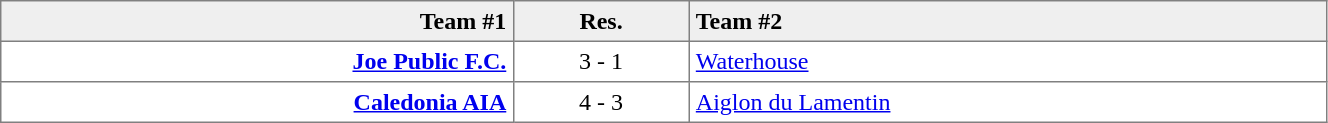<table border=1 cellspacing=0 cellpadding=4 style="border-collapse: collapse;" width=70%>
<tr bgcolor="efefef">
<th align=right>Team #1</th>
<th>Res.</th>
<th align=left>Team #2</th>
</tr>
<tr>
<td align=right><strong><a href='#'>Joe Public F.C.</a></strong> </td>
<td align=center>3 - 1</td>
<td> <a href='#'>Waterhouse</a></td>
</tr>
<tr>
<td align=right><strong><a href='#'>Caledonia AIA</a></strong> </td>
<td align=center>4 - 3</td>
<td> <a href='#'>Aiglon du Lamentin</a></td>
</tr>
</table>
